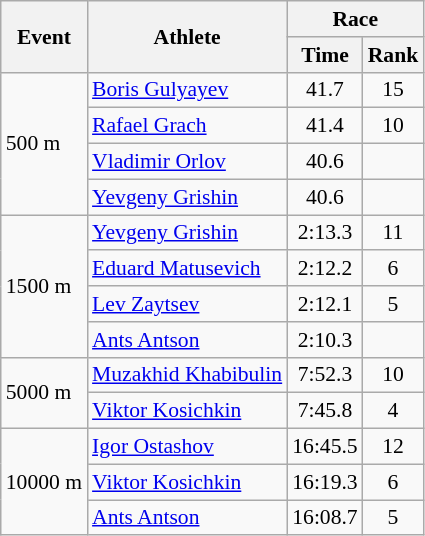<table class="wikitable" border="1" style="font-size:90%">
<tr>
<th rowspan=2>Event</th>
<th rowspan=2>Athlete</th>
<th colspan=2>Race</th>
</tr>
<tr>
<th>Time</th>
<th>Rank</th>
</tr>
<tr>
<td rowspan=4>500 m</td>
<td><a href='#'>Boris Gulyayev</a></td>
<td align=center>41.7</td>
<td align=center>15</td>
</tr>
<tr>
<td><a href='#'>Rafael Grach</a></td>
<td align=center>41.4</td>
<td align=center>10</td>
</tr>
<tr>
<td><a href='#'>Vladimir Orlov</a></td>
<td align=center>40.6</td>
<td align=center></td>
</tr>
<tr>
<td><a href='#'>Yevgeny Grishin</a></td>
<td align=center>40.6</td>
<td align=center></td>
</tr>
<tr>
<td rowspan=4>1500 m</td>
<td><a href='#'>Yevgeny Grishin</a></td>
<td align=center>2:13.3</td>
<td align=center>11</td>
</tr>
<tr>
<td><a href='#'>Eduard Matusevich</a></td>
<td align=center>2:12.2</td>
<td align=center>6</td>
</tr>
<tr>
<td><a href='#'>Lev Zaytsev</a></td>
<td align=center>2:12.1</td>
<td align=center>5</td>
</tr>
<tr>
<td><a href='#'>Ants Antson</a></td>
<td align=center>2:10.3</td>
<td align=center></td>
</tr>
<tr>
<td rowspan=2>5000 m</td>
<td><a href='#'>Muzakhid Khabibulin</a></td>
<td align=center>7:52.3</td>
<td align=center>10</td>
</tr>
<tr>
<td><a href='#'>Viktor Kosichkin</a></td>
<td align=center>7:45.8</td>
<td align=center>4</td>
</tr>
<tr>
<td rowspan=3>10000 m</td>
<td><a href='#'>Igor Ostashov</a></td>
<td align=center>16:45.5</td>
<td align=center>12</td>
</tr>
<tr>
<td><a href='#'>Viktor Kosichkin</a></td>
<td align=center>16:19.3</td>
<td align=center>6</td>
</tr>
<tr>
<td><a href='#'>Ants Antson</a></td>
<td align=center>16:08.7</td>
<td align=center>5</td>
</tr>
</table>
